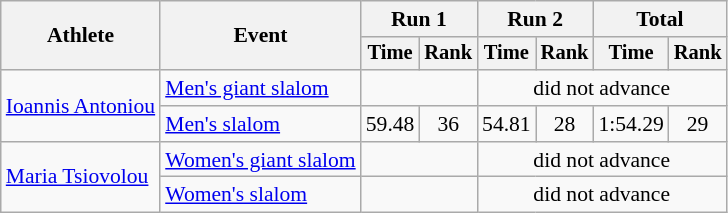<table class="wikitable" style="font-size:90%">
<tr>
<th rowspan=2>Athlete</th>
<th rowspan=2>Event</th>
<th colspan=2>Run 1</th>
<th colspan=2>Run 2</th>
<th colspan=2>Total</th>
</tr>
<tr style="font-size:95%">
<th>Time</th>
<th>Rank</th>
<th>Time</th>
<th>Rank</th>
<th>Time</th>
<th>Rank</th>
</tr>
<tr align=center>
<td align=left rowspan=2><a href='#'>Ioannis Antoniou</a></td>
<td align=left><a href='#'>Men's giant slalom</a></td>
<td colspan=2></td>
<td colspan=4>did not advance</td>
</tr>
<tr align=center>
<td align=left><a href='#'>Men's slalom</a></td>
<td>59.48</td>
<td>36</td>
<td>54.81</td>
<td>28</td>
<td>1:54.29</td>
<td>29</td>
</tr>
<tr align=center>
<td align=left rowspan=2><a href='#'>Maria Tsiovolou</a></td>
<td align=left><a href='#'>Women's giant slalom</a></td>
<td colspan=2></td>
<td colspan=4>did not advance</td>
</tr>
<tr align=center>
<td align=left><a href='#'>Women's slalom</a></td>
<td colspan=2></td>
<td colspan=4>did not advance</td>
</tr>
</table>
